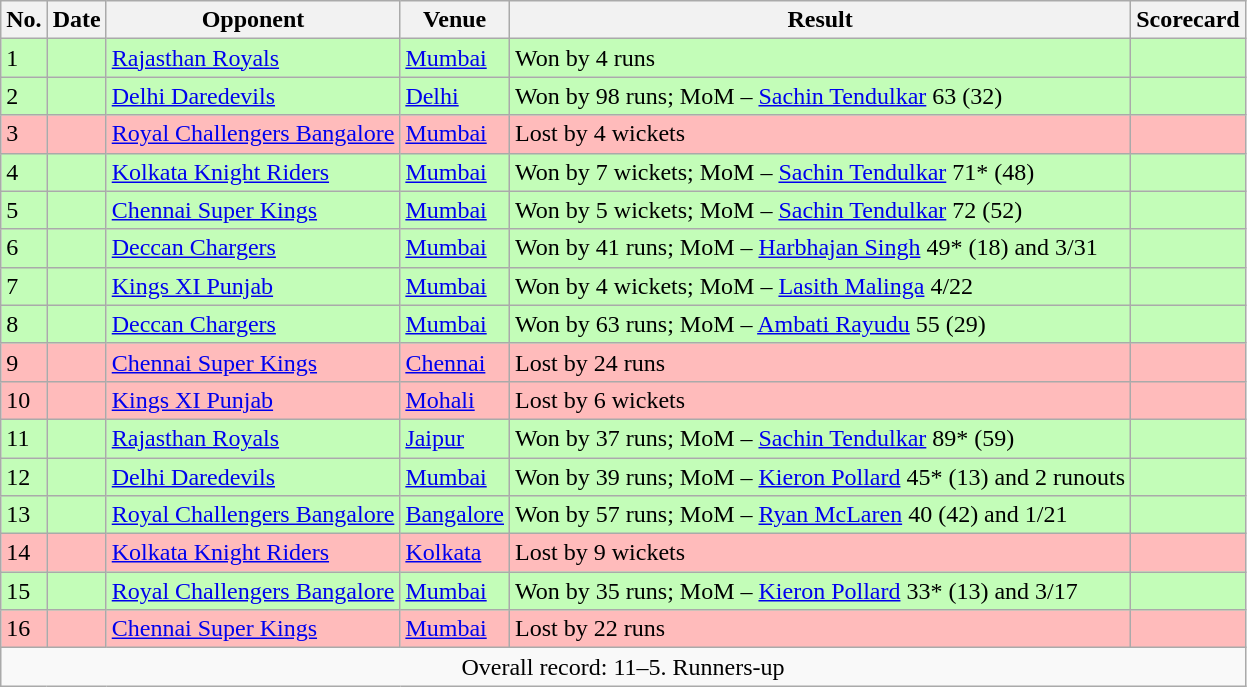<table class="wikitable sortable">
<tr>
<th>No.</th>
<th>Date</th>
<th>Opponent</th>
<th>Venue</th>
<th>Result</th>
<th>Scorecard</th>
</tr>
<tr style="background:#c3fdb8;">
<td>1</td>
<td></td>
<td><a href='#'>Rajasthan Royals</a></td>
<td><a href='#'>Mumbai</a></td>
<td><span></span>Won by 4 runs</td>
<td></td>
</tr>
<tr style="background:#c3fdb8;">
<td>2</td>
<td></td>
<td><a href='#'>Delhi Daredevils</a></td>
<td><a href='#'>Delhi</a></td>
<td><span></span>Won by 98 runs; MoM –  <a href='#'>Sachin Tendulkar</a> 63 (32)</td>
<td></td>
</tr>
<tr style="background:#fbb;">
<td>3</td>
<td></td>
<td><a href='#'>Royal Challengers Bangalore</a></td>
<td><a href='#'>Mumbai</a></td>
<td><span></span>Lost by 4 wickets</td>
<td></td>
</tr>
<tr style="background:#c3fdb8;">
<td>4</td>
<td></td>
<td><a href='#'>Kolkata Knight Riders</a></td>
<td><a href='#'>Mumbai</a></td>
<td><span></span>Won by 7 wickets; MoM –  <a href='#'>Sachin Tendulkar</a> 71* (48)</td>
<td></td>
</tr>
<tr style="background:#c3fdb8;">
<td>5</td>
<td></td>
<td><a href='#'>Chennai Super Kings</a></td>
<td><a href='#'>Mumbai</a></td>
<td><span></span>Won by 5 wickets; MoM –  <a href='#'>Sachin Tendulkar</a> 72 (52)</td>
<td></td>
</tr>
<tr style="background:#c3fdb8;">
<td>6</td>
<td></td>
<td><a href='#'>Deccan Chargers</a></td>
<td><a href='#'>Mumbai</a></td>
<td><span></span>Won by 41 runs; MoM –  <a href='#'>Harbhajan Singh</a> 49* (18) and 3/31</td>
<td></td>
</tr>
<tr style="background:#c3fdb8;">
<td>7</td>
<td></td>
<td><a href='#'>Kings XI Punjab</a></td>
<td><a href='#'>Mumbai</a></td>
<td><span></span>Won by 4 wickets; MoM –  <a href='#'>Lasith Malinga</a> 4/22</td>
<td></td>
</tr>
<tr style="background:#c3fdb8;">
<td>8</td>
<td></td>
<td><a href='#'>Deccan Chargers</a></td>
<td><a href='#'>Mumbai</a></td>
<td><span></span>Won by 63 runs; MoM –  <a href='#'>Ambati Rayudu</a> 55 (29)</td>
<td></td>
</tr>
<tr style="background:#fbb;">
<td>9</td>
<td></td>
<td><a href='#'>Chennai Super Kings</a></td>
<td><a href='#'>Chennai</a></td>
<td><span></span>Lost by 24 runs</td>
<td></td>
</tr>
<tr style="background:#fbb;">
<td>10</td>
<td></td>
<td><a href='#'>Kings XI Punjab</a></td>
<td><a href='#'>Mohali</a></td>
<td><span></span>Lost by 6 wickets</td>
<td></td>
</tr>
<tr style="background:#c3fdb8;">
<td>11</td>
<td></td>
<td><a href='#'>Rajasthan Royals</a></td>
<td><a href='#'>Jaipur</a></td>
<td><span></span>Won by 37 runs; MoM –  <a href='#'>Sachin Tendulkar</a> 89* (59)</td>
<td></td>
</tr>
<tr style="background:#c3fdb8;">
<td>12</td>
<td></td>
<td><a href='#'>Delhi Daredevils</a></td>
<td><a href='#'>Mumbai</a></td>
<td><span></span>Won by 39 runs; MoM –  <a href='#'>Kieron Pollard</a> 45* (13) and 2 runouts</td>
<td></td>
</tr>
<tr style="background:#c3fdb8;">
<td>13</td>
<td></td>
<td><a href='#'>Royal Challengers Bangalore</a></td>
<td><a href='#'>Bangalore</a></td>
<td><span></span>Won by 57 runs; MoM –  <a href='#'>Ryan McLaren</a> 40 (42) and 1/21</td>
<td></td>
</tr>
<tr style="background:#fbb;">
<td>14</td>
<td></td>
<td><a href='#'>Kolkata Knight Riders</a></td>
<td><a href='#'>Kolkata</a></td>
<td><span></span>Lost by 9 wickets</td>
<td></td>
</tr>
<tr style="background:#c3fdb8;">
<td>15</td>
<td></td>
<td><a href='#'>Royal Challengers Bangalore</a></td>
<td><a href='#'>Mumbai</a></td>
<td><span></span>Won by 35 runs; MoM –  <a href='#'>Kieron Pollard</a> 33* (13) and 3/17</td>
<td></td>
</tr>
<tr style="background:#fbb;">
<td>16</td>
<td></td>
<td><a href='#'>Chennai Super Kings</a></td>
<td><a href='#'>Mumbai</a></td>
<td><span></span>Lost by 22 runs</td>
<td></td>
</tr>
<tr class="sortbottom">
<td colspan="6" style="text-align:center;">Overall record: 11–5. Runners-up</td>
</tr>
</table>
